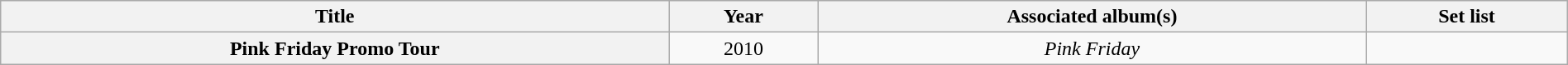<table class="wikitable plainrowheaders" style="text-align:center;" width=100%>
<tr>
<th scope="col">Title</th>
<th scope="col">Year</th>
<th scope="col">Associated album(s)</th>
<th scope="col">Set list</th>
</tr>
<tr>
<th scope="row">Pink Friday Promo Tour</th>
<td>2010</td>
<td><em>Pink Friday</em></td>
<td></td>
</tr>
</table>
